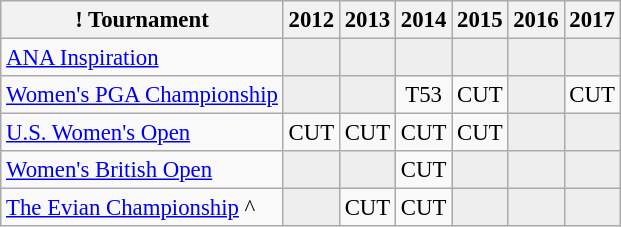<table class="wikitable" style="font-size:95%;text-align:center;">
<tr>
<th>! Tournament</th>
<th>2012</th>
<th>2013</th>
<th>2014</th>
<th>2015</th>
<th>2016</th>
<th>2017</th>
</tr>
<tr>
<td align=left><a href='#'>ANA Inspiration</a></td>
<td style="background:#eeeeee;"></td>
<td style="background:#eeeeee;"></td>
<td style="background:#eeeeee;"></td>
<td style="background:#eeeeee;"></td>
<td style="background:#eeeeee;"></td>
<td style="background:#eeeeee;"></td>
</tr>
<tr>
<td align=left><a href='#'>Women's PGA Championship</a></td>
<td style="background:#eeeeee;"></td>
<td style="background:#eeeeee;"></td>
<td>T53</td>
<td>CUT</td>
<td style="background:#eeeeee;"></td>
<td>CUT</td>
</tr>
<tr>
<td align=left><a href='#'>U.S. Women's Open</a></td>
<td>CUT</td>
<td>CUT</td>
<td>CUT</td>
<td>CUT</td>
<td style="background:#eeeeee;"></td>
<td style="background:#eeeeee;"></td>
</tr>
<tr>
<td align=left><a href='#'>Women's British Open</a></td>
<td style="background:#eeeeee;"></td>
<td style="background:#eeeeee;"></td>
<td>CUT</td>
<td style="background:#eeeeee;"></td>
<td style="background:#eeeeee;"></td>
<td style="background:#eeeeee;"></td>
</tr>
<tr>
<td align=left><a href='#'>The Evian Championship</a> ^</td>
<td style="background:#eeeeee;" colspan=1></td>
<td>CUT</td>
<td>CUT</td>
<td style="background:#eeeeee;"></td>
<td style="background:#eeeeee;"></td>
<td style="background:#eeeeee;"></td>
</tr>
</table>
